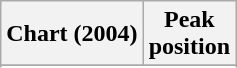<table class="wikitable sortable">
<tr>
<th align="left">Chart (2004)</th>
<th align="center">Peak<br>position</th>
</tr>
<tr>
</tr>
<tr>
</tr>
<tr>
</tr>
<tr>
</tr>
<tr>
</tr>
<tr>
</tr>
<tr>
</tr>
<tr>
</tr>
<tr>
</tr>
<tr>
</tr>
<tr>
</tr>
<tr>
</tr>
<tr>
</tr>
</table>
